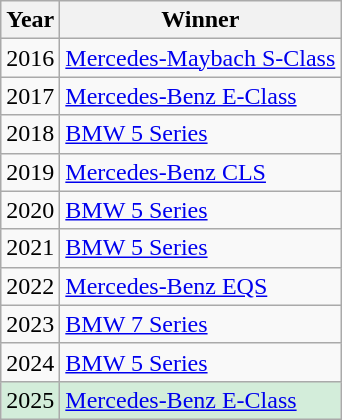<table class="wikitable sortable">
<tr>
<th>Year</th>
<th>Winner</th>
</tr>
<tr>
<td>2016</td>
<td><a href='#'>Mercedes-Maybach S-Class</a></td>
</tr>
<tr>
<td>2017</td>
<td><a href='#'>Mercedes-Benz E-Class</a></td>
</tr>
<tr>
<td>2018</td>
<td><a href='#'>BMW 5 Series</a></td>
</tr>
<tr>
<td>2019</td>
<td><a href='#'>Mercedes-Benz CLS</a></td>
</tr>
<tr>
<td>2020</td>
<td><a href='#'>BMW 5 Series</a></td>
</tr>
<tr>
<td>2021</td>
<td><a href='#'>BMW 5 Series</a></td>
</tr>
<tr>
<td>2022</td>
<td><a href='#'>Mercedes-Benz EQS</a></td>
</tr>
<tr>
<td>2023</td>
<td><a href='#'>BMW 7 Series</a></td>
</tr>
<tr>
<td>2024</td>
<td><a href='#'>BMW 5 Series</a></td>
</tr>
<tr style="background:#d3edda">
<td>2025</td>
<td><a href='#'>Mercedes-Benz E-Class</a></td>
</tr>
</table>
